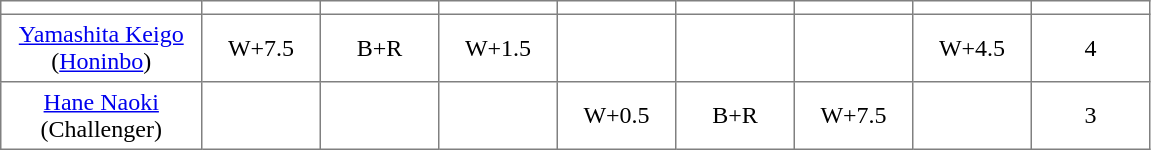<table class="toccolours" border="1" cellpadding="4" cellspacing="0" style="border-collapse: collapse; margin:0;">
<tr>
<th width=125></th>
<th width=70></th>
<th width=70></th>
<th width=70></th>
<th width=70></th>
<th width=70></th>
<th width=70></th>
<th width=70></th>
<th width=70></th>
</tr>
<tr align=center>
<td><a href='#'>Yamashita Keigo</a><br>(<a href='#'>Honinbo</a>)</td>
<td>W+7.5</td>
<td>B+R</td>
<td>W+1.5</td>
<td></td>
<td></td>
<td></td>
<td>W+4.5</td>
<td>4</td>
</tr>
<tr align=center>
<td><a href='#'>Hane Naoki</a><br>(Challenger)</td>
<td></td>
<td></td>
<td></td>
<td>W+0.5</td>
<td>B+R</td>
<td>W+7.5</td>
<td></td>
<td>3</td>
</tr>
</table>
